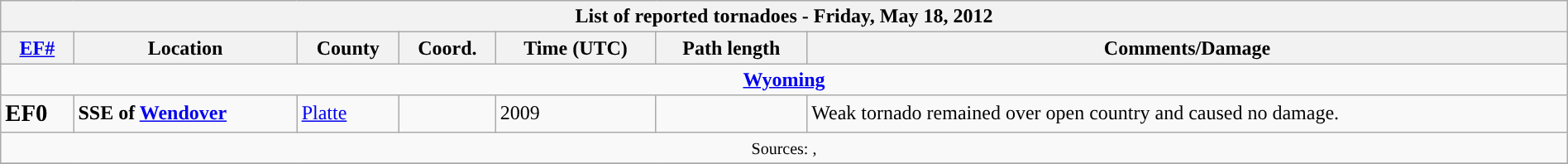<table class="wikitable collapsible" width="100%">
<tr>
<th colspan="7">List of reported tornadoes - Friday, May 18, 2012</th>
</tr>
<tr>
<th><a href='#'>EF#</a></th>
<th>Location</th>
<th>County</th>
<th>Coord.</th>
<th>Time (UTC)</th>
<th>Path length</th>
<th>Comments/Damage</th>
</tr>
<tr>
<td colspan="7" align=center><strong><a href='#'>Wyoming</a></strong></td>
</tr>
<tr>
<td><big><strong>EF0</strong></big></td>
<td><strong>SSE of <a href='#'>Wendover</a></strong></td>
<td><a href='#'>Platte</a></td>
<td></td>
<td>2009</td>
<td></td>
<td>Weak tornado remained over open country and caused no damage.</td>
</tr>
<tr>
<td colspan="7" align=center><small>Sources: , </small></td>
</tr>
<tr>
</tr>
</table>
